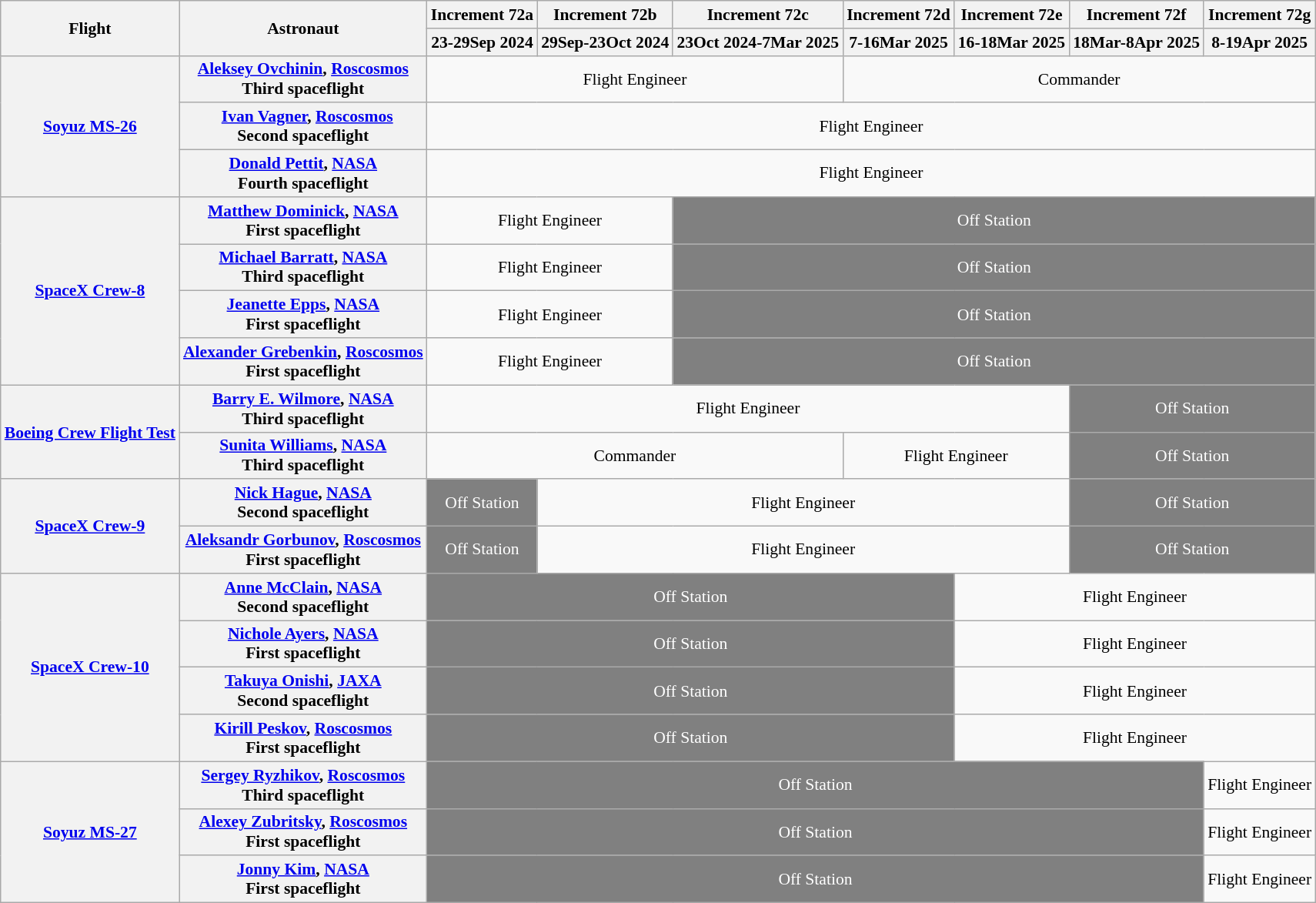<table class="wikitable sortable sticky-header-multi" style="font-size: 90%; text-align:center">
<tr>
<th class="unsortable" rowspan="2">Flight</th>
<th class="unsortable" rowspan="2">Astronaut</th>
<th>Increment 72a</th>
<th>Increment 72b</th>
<th>Increment 72c</th>
<th>Increment 72d</th>
<th>Increment 72e</th>
<th>Increment 72f</th>
<th>Increment 72g</th>
</tr>
<tr>
<th class="unsortable">23-29Sep 2024</th>
<th class="unsortable">29Sep-23Oct 2024</th>
<th class="unsortable">23Oct 2024-7Mar 2025</th>
<th class="unsortable">7-16Mar 2025</th>
<th class="unsortable">16-18Mar 2025</th>
<th class="unsortable">18Mar-8Apr 2025</th>
<th class="unsortable">8-19Apr 2025</th>
</tr>
<tr>
<th rowspan="3"><a href='#'>Soyuz MS-26</a></th>
<th> <a href='#'>Aleksey Ovchinin</a>, <a href='#'>Roscosmos</a><br>Third spaceflight</th>
<td colspan="3">Flight Engineer</td>
<td colspan="4">Commander</td>
</tr>
<tr>
<th>   <a href='#'>Ivan Vagner</a>, <a href='#'>Roscosmos</a><br>Second spaceflight</th>
<td colspan="7">Flight Engineer</td>
</tr>
<tr>
<th> <a href='#'>Donald Pettit</a>, <a href='#'>NASA</a><br>Fourth spaceflight</th>
<td colspan="7">Flight Engineer</td>
</tr>
<tr>
<th rowspan="4"><a href='#'>SpaceX Crew-8</a></th>
<th> <a href='#'>Matthew Dominick</a>, <a href='#'>NASA</a><br>First spaceflight</th>
<td colspan="2">Flight Engineer</td>
<td colspan="5" style="background:grey; color:white;">Off Station</td>
</tr>
<tr>
<th>  <a href='#'>Michael Barratt</a>, <a href='#'>NASA</a><br>Third spaceflight</th>
<td colspan="2">Flight Engineer</td>
<td colspan="5" style="background:grey; color:white;">Off Station</td>
</tr>
<tr>
<th> <a href='#'>Jeanette Epps</a>, <a href='#'>NASA</a><br>First spaceflight</th>
<td colspan="2">Flight Engineer</td>
<td colspan="5" style="background:grey; color:white;">Off Station</td>
</tr>
<tr>
<th> <a href='#'>Alexander Grebenkin</a>, <a href='#'>Roscosmos</a><br>First spaceflight</th>
<td colspan="2">Flight Engineer</td>
<td colspan="5" style="background:grey; color:white;">Off Station</td>
</tr>
<tr>
<th rowspan="2"><a href='#'>Boeing Crew Flight Test</a></th>
<th> <a href='#'>Barry E. Wilmore</a>, <a href='#'>NASA</a><br>Third spaceflight</th>
<td colspan="5">Flight Engineer</td>
<td colspan="2" style="background:grey; color:white;">Off Station</td>
</tr>
<tr>
<th> <a href='#'>Sunita Williams</a>, <a href='#'>NASA</a><br>Third spaceflight</th>
<td colspan="3">Commander</td>
<td colspan="2">Flight Engineer</td>
<td colspan="2" style="background:grey; color:white;">Off Station</td>
</tr>
<tr>
<th rowspan="2"><a href='#'>SpaceX Crew-9</a><br></th>
<th> <a href='#'>Nick Hague</a>, <a href='#'>NASA</a><br>Second spaceflight</th>
<td style="background:grey; color:white;">Off Station</td>
<td colspan="4">Flight Engineer</td>
<td colspan="2" style="background:grey; color:white;">Off Station</td>
</tr>
<tr>
<th> <a href='#'>Aleksandr Gorbunov</a>, <a href='#'>Roscosmos</a><br>First spaceflight</th>
<td style="background:grey; color:white;">Off Station</td>
<td colspan="4">Flight Engineer</td>
<td colspan="2" style="background:grey; color:white;">Off Station</td>
</tr>
<tr>
<th rowspan="4"><a href='#'>SpaceX Crew-10</a><br></th>
<th> <a href='#'>Anne McClain</a>, <a href='#'>NASA</a><br>Second spaceflight</th>
<td colspan="4" style="background:grey; color:white;">Off Station</td>
<td colspan="3">Flight Engineer</td>
</tr>
<tr>
<th> <a href='#'>Nichole Ayers</a>, <a href='#'>NASA</a><br>First spaceflight</th>
<td colspan="4" style="background:grey; color:white;">Off Station</td>
<td colspan="3">Flight Engineer</td>
</tr>
<tr>
<th> <a href='#'>Takuya Onishi</a>, <a href='#'>JAXA</a><br>Second spaceflight</th>
<td colspan="4" style="background:grey; color:white;">Off Station</td>
<td colspan="3">Flight Engineer</td>
</tr>
<tr>
<th> <a href='#'>Kirill Peskov</a>, <a href='#'>Roscosmos</a><br>First spaceflight</th>
<td colspan="4" style="background:grey; color:white;">Off Station</td>
<td colspan="3">Flight Engineer</td>
</tr>
<tr>
<th rowspan="3"><a href='#'>Soyuz MS-27</a></th>
<th> <a href='#'>Sergey Ryzhikov</a>, <a href='#'>Roscosmos</a><br>Third spaceflight</th>
<td colspan="6" style="background:grey; color:white;">Off Station</td>
<td>Flight Engineer</td>
</tr>
<tr>
<th> <a href='#'>Alexey Zubritsky</a>, <a href='#'>Roscosmos</a><br>First spaceflight</th>
<td colspan="6" style="background:grey; color:white;">Off Station</td>
<td>Flight Engineer</td>
</tr>
<tr>
<th> <a href='#'>Jonny Kim</a>, <a href='#'>NASA</a><br>First spaceflight</th>
<td colspan="6" style="background:grey; color:white;">Off Station</td>
<td>Flight Engineer</td>
</tr>
</table>
